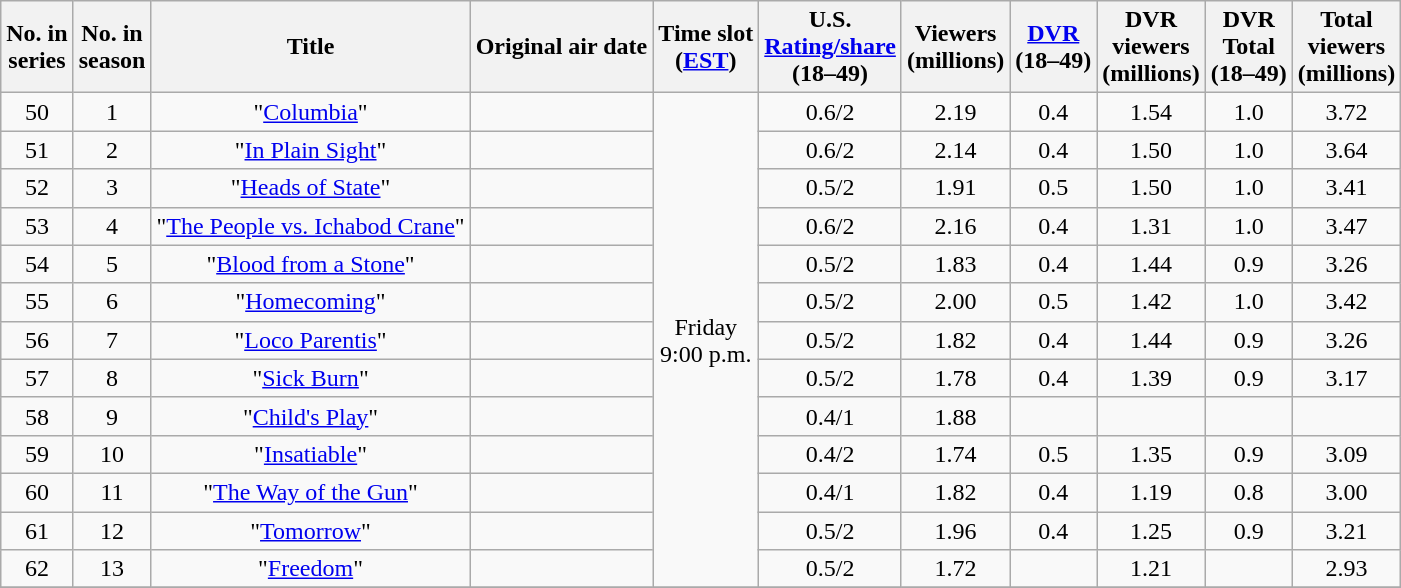<table class="wikitable plainrowheaders" style="text-align:center;">
<tr>
<th scope="col">No. in <br>series</th>
<th scope="col">No. in <br>season</th>
<th scope="col">Title</th>
<th scope="col">Original air date</th>
<th scope="col">Time slot<br>(<a href='#'>EST</a>)</th>
<th scope="col">U.S. <br><a href='#'>Rating/share</a><br> (18–49)</th>
<th scope="col">Viewers<br>(millions)</th>
<th scope="col"><a href='#'>DVR</a> <br>(18–49)</th>
<th scope="col">DVR <br>viewers<br>(millions)</th>
<th scope="col">DVR <br>Total<br>(18–49)</th>
<th scope="col">Total <br>viewers<br>(millions)</th>
</tr>
<tr>
<td scope="row" style="text-align:center;">50</td>
<td scope="row" style="text-align:center;">1</td>
<td scope="row" style="text-align:center;">"<a href='#'>Columbia</a>"</td>
<td scope="row" style="text-align:center;"></td>
<td style="text-align:center" rowspan=13>Friday<br>9:00 p.m.</td>
<td>0.6/2</td>
<td>2.19</td>
<td>0.4</td>
<td>1.54</td>
<td>1.0</td>
<td>3.72</td>
</tr>
<tr>
<td scope="row" style="text-align:center;">51</td>
<td scope="row" style="text-align:center;">2</td>
<td scope="row" style="text-align:center;">"<a href='#'>In Plain Sight</a>"</td>
<td scope="row" style="text-align:center;"></td>
<td>0.6/2</td>
<td>2.14</td>
<td>0.4</td>
<td>1.50</td>
<td>1.0</td>
<td>3.64</td>
</tr>
<tr>
<td scope="row" style="text-align:center;">52</td>
<td scope="row" style="text-align:center;">3</td>
<td scope="row" style="text-align:center;">"<a href='#'>Heads of State</a>"</td>
<td scope="row" style="text-align:center;"></td>
<td>0.5/2</td>
<td>1.91</td>
<td>0.5</td>
<td>1.50</td>
<td>1.0</td>
<td>3.41</td>
</tr>
<tr>
<td scope="row" style="text-align:center;">53</td>
<td scope="row" style="text-align:center;">4</td>
<td scope="row" style="text-align:center;">"<a href='#'>The People vs. Ichabod Crane</a>"</td>
<td scope="row" style="text-align:center;"></td>
<td>0.6/2</td>
<td>2.16</td>
<td>0.4</td>
<td>1.31</td>
<td>1.0</td>
<td>3.47</td>
</tr>
<tr>
<td scope="row" style="text-align:center;">54</td>
<td scope="row" style="text-align:center;">5</td>
<td scope="row" style="text-align:center;">"<a href='#'>Blood from a Stone</a>"</td>
<td scope="row" style="text-align:center;"></td>
<td>0.5/2</td>
<td>1.83</td>
<td>0.4</td>
<td>1.44</td>
<td>0.9</td>
<td>3.26</td>
</tr>
<tr>
<td scope="row" style="text-align:center;">55</td>
<td scope="row" style="text-align:center;">6</td>
<td scope="row" style="text-align:center;">"<a href='#'>Homecoming</a>"</td>
<td scope="row" style="text-align:center;"></td>
<td>0.5/2</td>
<td>2.00</td>
<td>0.5</td>
<td>1.42</td>
<td>1.0</td>
<td>3.42</td>
</tr>
<tr>
<td scope="row" style="text-align:center;">56</td>
<td scope="row" style="text-align:center;">7</td>
<td scope="row" style="text-align:center;">"<a href='#'>Loco Parentis</a>"</td>
<td scope="row" style="text-align:center;"></td>
<td>0.5/2</td>
<td>1.82</td>
<td>0.4</td>
<td>1.44</td>
<td>0.9</td>
<td>3.26</td>
</tr>
<tr>
<td scope="row" style="text-align:center;">57</td>
<td scope="row" style="text-align:center;">8</td>
<td scope="row" style="text-align:center;">"<a href='#'>Sick Burn</a>"</td>
<td scope="row" style="text-align:center;"></td>
<td>0.5/2</td>
<td>1.78</td>
<td>0.4</td>
<td>1.39</td>
<td>0.9</td>
<td>3.17</td>
</tr>
<tr>
<td scope="row" style="text-align:center;">58</td>
<td scope="row" style="text-align:center;">9</td>
<td scope="row" style="text-align:center;">"<a href='#'>Child's Play</a>"</td>
<td scope="row" style="text-align:center;"></td>
<td>0.4/1</td>
<td>1.88</td>
<td></td>
<td></td>
<td></td>
<td></td>
</tr>
<tr>
<td scope="row" style="text-align:center;">59</td>
<td scope="row" style="text-align:center;">10</td>
<td scope="row" style="text-align:center;">"<a href='#'>Insatiable</a>"</td>
<td scope="row" style="text-align:center;"></td>
<td>0.4/2</td>
<td>1.74</td>
<td>0.5</td>
<td>1.35</td>
<td>0.9</td>
<td>3.09</td>
</tr>
<tr>
<td scope="row" style="text-align:center;">60</td>
<td scope="row" style="text-align:center;">11</td>
<td scope="row" style="text-align:center;">"<a href='#'>The Way of the Gun</a>"</td>
<td scope="row" style="text-align:center;"></td>
<td>0.4/1</td>
<td>1.82</td>
<td>0.4</td>
<td>1.19</td>
<td>0.8</td>
<td>3.00</td>
</tr>
<tr>
<td scope="row" style="text-align:center;">61</td>
<td scope="row" style="text-align:center;">12</td>
<td scope="row" style="text-align:center;">"<a href='#'>Tomorrow</a>"</td>
<td scope="row" style="text-align:center;"></td>
<td>0.5/2</td>
<td>1.96</td>
<td>0.4</td>
<td>1.25</td>
<td>0.9</td>
<td>3.21</td>
</tr>
<tr>
<td scope="row" style="text-align:center;">62</td>
<td scope="row" style="text-align:center;">13</td>
<td scope="row" style="text-align:center;">"<a href='#'>Freedom</a>"</td>
<td scope="row" style="text-align:center;"></td>
<td>0.5/2</td>
<td>1.72</td>
<td></td>
<td>1.21</td>
<td></td>
<td>2.93</td>
</tr>
<tr>
</tr>
</table>
